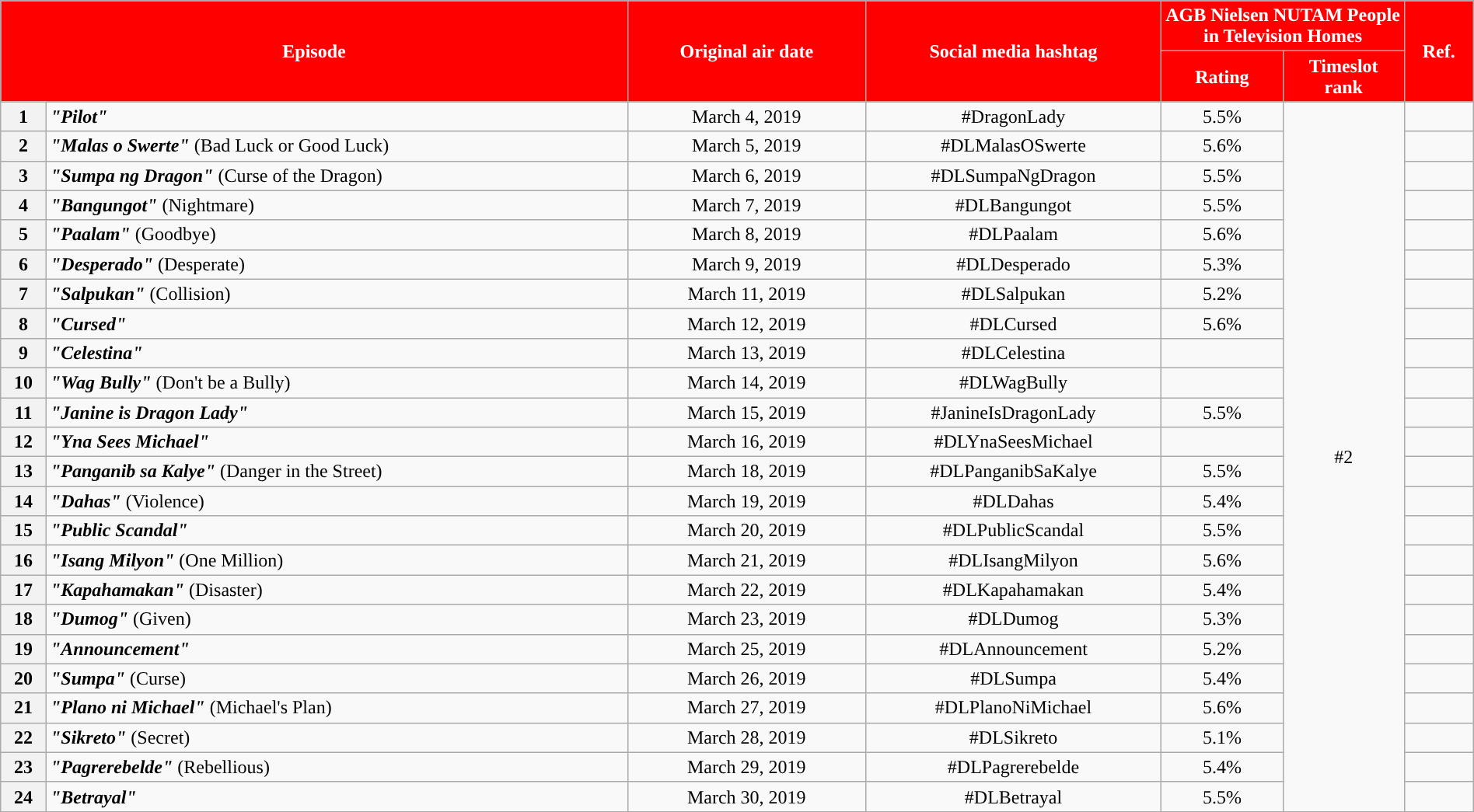<table class="wikitable" style="text-align:center; font-size:100%; line-height:18px;" width="100%">
<tr>
<th style="background-color:#FF0000; color:#ffffff;" colspan="2" rowspan="2">Episode</th>
<th style="background-color:#FF0000; color:white" rowspan="2">Original air date</th>
<th style="background-color:#FF0000; color:white" rowspan="2">Social media hashtag</th>
<th style="background-color:#FF0000; color:#ffffff;" colspan="2">AGB Nielsen NUTAM People in Television Homes</th>
<th style="background-color:#FF0000;  color:#ffffff;" rowspan="2">Ref.</th>
</tr>
<tr>
<th style="background-color:#FF0000; width:75px; color:#ffffff;">Rating</th>
<th style="background-color:#FF0000;  width:75px; color:#ffffff;">Timeslot<br>rank</th>
</tr>
<tr>
<th>1</th>
<td style="text-align: left;"><strong><em>"Pilot"</em></strong></td>
<td>March 4, 2019</td>
<td>#DragonLady</td>
<td>5.5%</td>
<td rowspan="24">#2</td>
<td></td>
</tr>
<tr>
<th>2</th>
<td style="text-align: left;"><strong><em>"Malas o Swerte"</em></strong> (Bad Luck or Good Luck)</td>
<td>March 5, 2019</td>
<td>#DLMalasOSwerte</td>
<td>5.6%</td>
<td></td>
</tr>
<tr>
<th>3</th>
<td style="text-align: left;"><strong><em>"Sumpa ng Dragon"</em></strong> (Curse of the Dragon)</td>
<td>March 6, 2019</td>
<td>#DLSumpaNgDragon</td>
<td>5.5%</td>
<td></td>
</tr>
<tr>
<th>4</th>
<td style="text-align: left;"><strong><em>"Bangungot"</em></strong> (Nightmare)</td>
<td>March 7, 2019</td>
<td>#DLBangungot</td>
<td>5.5%</td>
<td></td>
</tr>
<tr>
<th>5</th>
<td style="text-align: left;"><strong><em>"Paalam"</em></strong> (Goodbye)</td>
<td>March 8, 2019</td>
<td>#DLPaalam</td>
<td>5.6%</td>
<td></td>
</tr>
<tr>
<th>6</th>
<td style="text-align: left;"><strong><em>"Desperado"</em></strong> (Desperate)</td>
<td>March 9, 2019</td>
<td>#DLDesperado</td>
<td>5.3%</td>
<td></td>
</tr>
<tr>
<th>7</th>
<td style="text-align: left;"><strong><em>"Salpukan"</em></strong> (Collision)</td>
<td>March 11, 2019</td>
<td>#DLSalpukan</td>
<td>5.2%</td>
<td></td>
</tr>
<tr>
<th>8</th>
<td style="text-align: left;"><strong><em>"Cursed"</em></strong></td>
<td>March 12, 2019</td>
<td>#DLCursed</td>
<td>5.6%</td>
<td></td>
</tr>
<tr>
<th>9</th>
<td style="text-align: left;"><strong><em>"Celestina"</em></strong></td>
<td>March 13, 2019</td>
<td>#DLCelestina</td>
<td></td>
<td></td>
</tr>
<tr>
<th>10</th>
<td style="text-align: left;"><strong><em>"Wag Bully"</em></strong> (Don't be a Bully)</td>
<td>March 14, 2019</td>
<td>#DLWagBully</td>
<td></td>
<td></td>
</tr>
<tr>
<th>11</th>
<td style="text-align: left;"><strong><em>"Janine is Dragon Lady"</em></strong></td>
<td>March 15, 2019</td>
<td>#JanineIsDragonLady</td>
<td>5.5%</td>
<td></td>
</tr>
<tr>
<th>12</th>
<td style="text-align: left;"><strong><em>"Yna Sees Michael"</em></strong></td>
<td>March 16, 2019</td>
<td>#DLYnaSeesMichael</td>
<td></td>
<td></td>
</tr>
<tr>
<th>13</th>
<td style="text-align: left;"><strong><em>"Panganib sa Kalye"</em></strong> (Danger in the Street)</td>
<td>March 18, 2019</td>
<td>#DLPanganibSaKalye</td>
<td>5.5%</td>
<td></td>
</tr>
<tr>
<th>14</th>
<td style="text-align: left;"><strong><em>"Dahas"</em></strong> (Violence)</td>
<td>March 19, 2019</td>
<td>#DLDahas</td>
<td>5.4%</td>
<td></td>
</tr>
<tr>
<th>15</th>
<td style="text-align: left;"><strong><em>"Public Scandal"</em></strong></td>
<td>March 20, 2019</td>
<td>#DLPublicScandal</td>
<td>5.5%</td>
<td></td>
</tr>
<tr>
<th>16</th>
<td style="text-align: left;"><strong><em>"Isang Milyon"</em></strong> (One Million)</td>
<td>March 21, 2019</td>
<td>#DLIsangMilyon</td>
<td>5.6%</td>
<td></td>
</tr>
<tr>
<th>17</th>
<td style="text-align: left;"><strong><em>"Kapahamakan"</em></strong> (Disaster)</td>
<td>March 22, 2019</td>
<td>#DLKapahamakan</td>
<td>5.4%</td>
<td></td>
</tr>
<tr>
<th>18</th>
<td style="text-align: left;"><strong><em>"Dumog"</em></strong> (Given)</td>
<td>March 23, 2019</td>
<td>#DLDumog</td>
<td>5.3%</td>
<td></td>
</tr>
<tr>
<th>19</th>
<td style="text-align: left;"><strong><em>"Announcement"</em></strong></td>
<td>March 25, 2019</td>
<td>#DLAnnouncement</td>
<td>5.2%</td>
<td></td>
</tr>
<tr>
<th>20</th>
<td style="text-align: left;"><strong><em>"Sumpa"</em></strong> (Curse)</td>
<td>March 26, 2019</td>
<td>#DLSumpa</td>
<td>5.4%</td>
<td></td>
</tr>
<tr>
<th>21</th>
<td style="text-align: left;"><strong><em>"Plano ni Michael"</em></strong> (Michael's Plan)</td>
<td>March 27, 2019</td>
<td>#DLPlanoNiMichael</td>
<td>5.6%</td>
<td></td>
</tr>
<tr>
<th>22</th>
<td style="text-align: left;"><strong><em>"Sikreto"</em></strong> (Secret)</td>
<td>March 28, 2019</td>
<td>#DLSikreto</td>
<td>5.1%</td>
<td></td>
</tr>
<tr>
<th>23</th>
<td style="text-align: left;"><strong><em>"Pagrerebelde"</em></strong> (Rebellious)</td>
<td>March 29, 2019</td>
<td>#DLPagrerebelde</td>
<td>5.4%</td>
<td></td>
</tr>
<tr>
<th>24</th>
<td style="text-align: left;"><strong><em>"Betrayal"</em></strong></td>
<td>March 30, 2019</td>
<td>#DLBetrayal</td>
<td>5.5%</td>
<td></td>
</tr>
<tr>
</tr>
</table>
